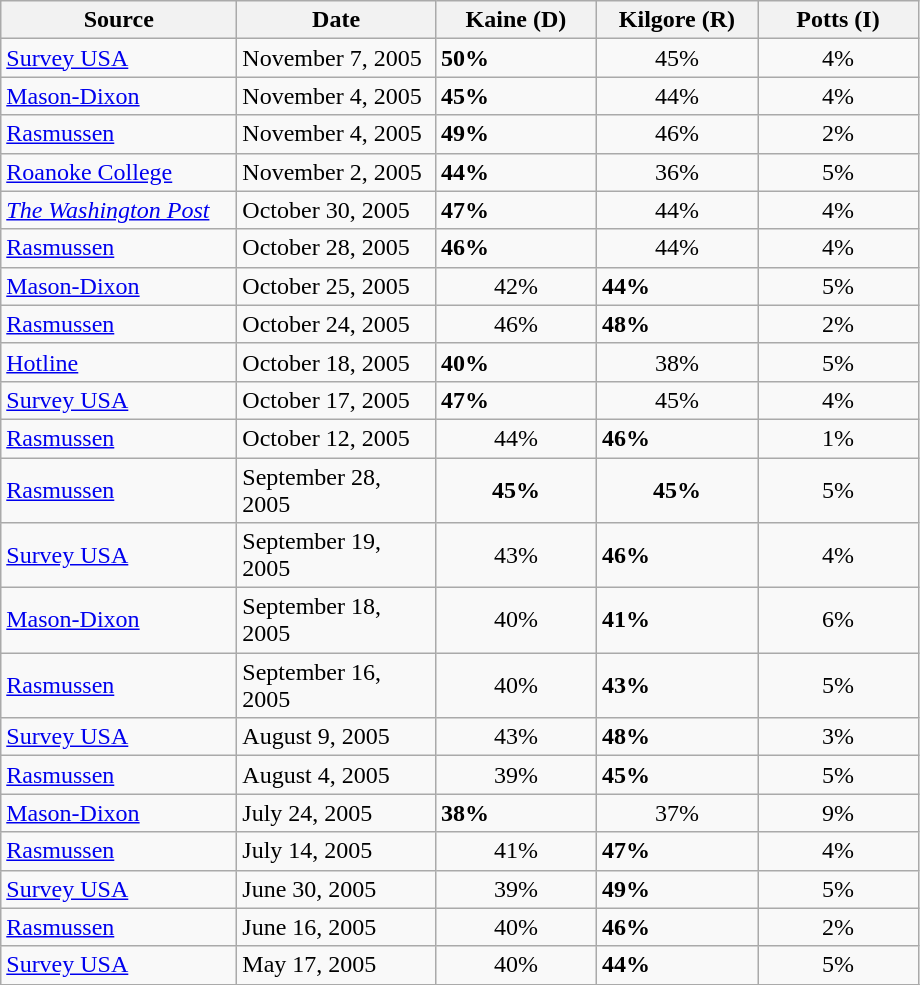<table class="wikitable">
<tr>
<th width="150">Source</th>
<th width="125">Date</th>
<th width="100">Kaine (D)</th>
<th width="100">Kilgore (R)</th>
<th width="100">Potts (I)</th>
</tr>
<tr>
<td><a href='#'>Survey USA</a></td>
<td>November 7, 2005</td>
<td><strong>50%</strong></td>
<td align=center>45%</td>
<td align=center>4%</td>
</tr>
<tr>
<td><a href='#'>Mason-Dixon</a></td>
<td>November 4, 2005</td>
<td><strong>45%</strong></td>
<td align=center>44%</td>
<td align=center>4%</td>
</tr>
<tr>
<td><a href='#'>Rasmussen</a></td>
<td>November 4, 2005</td>
<td><strong>49%</strong></td>
<td align=center>46%</td>
<td align=center>2%</td>
</tr>
<tr>
<td><a href='#'>Roanoke College</a></td>
<td>November 2, 2005</td>
<td><strong>44%</strong></td>
<td align=center>36%</td>
<td align=center>5%</td>
</tr>
<tr>
<td><em><a href='#'>The Washington Post</a></em></td>
<td>October 30, 2005</td>
<td><strong>47%</strong></td>
<td align=center>44%</td>
<td align=center>4%</td>
</tr>
<tr>
<td><a href='#'>Rasmussen</a></td>
<td>October 28, 2005</td>
<td><strong>46%</strong></td>
<td align=center>44%</td>
<td align=center>4%</td>
</tr>
<tr>
<td><a href='#'>Mason-Dixon</a></td>
<td>October 25, 2005</td>
<td align=center>42%</td>
<td><strong>44%</strong></td>
<td align=center>5%</td>
</tr>
<tr>
<td><a href='#'>Rasmussen</a></td>
<td>October 24, 2005</td>
<td align=center>46%</td>
<td><strong>48%</strong></td>
<td align=center>2%</td>
</tr>
<tr>
<td><a href='#'>Hotline</a></td>
<td>October 18, 2005</td>
<td><strong>40%</strong></td>
<td align=center>38%</td>
<td align=center>5%</td>
</tr>
<tr>
<td><a href='#'>Survey USA</a></td>
<td>October 17, 2005</td>
<td><strong>47%</strong></td>
<td align=center>45%</td>
<td align=center>4%</td>
</tr>
<tr>
<td><a href='#'>Rasmussen</a></td>
<td>October 12, 2005</td>
<td align=center>44%</td>
<td><strong>46%</strong></td>
<td align=center>1%</td>
</tr>
<tr>
<td><a href='#'>Rasmussen</a></td>
<td>September 28, 2005</td>
<td align=center><strong>45%</strong></td>
<td align=center><strong>45%</strong></td>
<td align=center>5%</td>
</tr>
<tr>
<td><a href='#'>Survey USA</a></td>
<td>September 19, 2005</td>
<td align=center>43%</td>
<td><strong>46%</strong></td>
<td align=center>4%</td>
</tr>
<tr>
<td><a href='#'>Mason-Dixon</a></td>
<td>September 18, 2005</td>
<td align=center>40%</td>
<td><strong>41%</strong></td>
<td align=center>6%</td>
</tr>
<tr>
<td><a href='#'>Rasmussen</a></td>
<td>September 16, 2005</td>
<td align=center>40%</td>
<td><strong>43%</strong></td>
<td align=center>5%</td>
</tr>
<tr>
<td><a href='#'>Survey USA</a></td>
<td>August 9, 2005</td>
<td align=center>43%</td>
<td><strong>48%</strong></td>
<td align=center>3%</td>
</tr>
<tr>
<td><a href='#'>Rasmussen</a></td>
<td>August 4, 2005</td>
<td align=center>39%</td>
<td><strong>45%</strong></td>
<td align=center>5%</td>
</tr>
<tr>
<td><a href='#'>Mason-Dixon</a></td>
<td>July 24, 2005</td>
<td><strong>38%</strong></td>
<td align=center>37%</td>
<td align=center>9%</td>
</tr>
<tr>
<td><a href='#'>Rasmussen</a></td>
<td>July 14, 2005</td>
<td align=center>41%</td>
<td><strong>47%</strong></td>
<td align=center>4%</td>
</tr>
<tr>
<td><a href='#'>Survey USA</a></td>
<td>June 30, 2005</td>
<td align=center>39%</td>
<td><strong>49%</strong></td>
<td align=center>5%</td>
</tr>
<tr>
<td><a href='#'>Rasmussen</a></td>
<td>June 16, 2005</td>
<td align=center>40%</td>
<td><strong>46%</strong></td>
<td align=center>2%</td>
</tr>
<tr>
<td><a href='#'>Survey USA</a></td>
<td>May 17, 2005</td>
<td align=center>40%</td>
<td><strong>44%</strong></td>
<td align=center>5%</td>
</tr>
<tr>
</tr>
</table>
